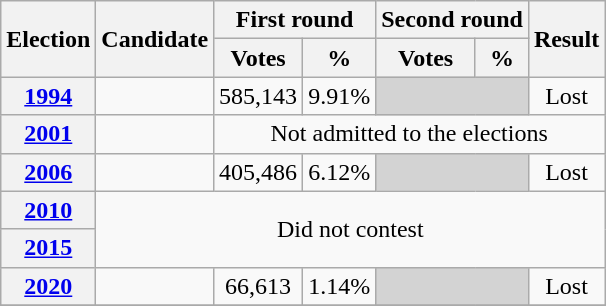<table class=wikitable style=text-align:center>
<tr>
<th rowspan="2">Election</th>
<th rowspan="2">Candidate</th>
<th colspan="2" scope="col">First round</th>
<th colspan="2">Second round</th>
<th rowspan="2">Result</th>
</tr>
<tr>
<th>Votes</th>
<th>%</th>
<th>Votes</th>
<th>%</th>
</tr>
<tr>
<th><a href='#'>1994</a></th>
<td></td>
<td>585,143</td>
<td>9.91%</td>
<td bgcolor=lightgrey colspan=2></td>
<td>Lost </td>
</tr>
<tr>
<th><a href='#'>2001</a></th>
<td></td>
<td colspan=5>Not admitted to the elections</td>
</tr>
<tr>
<th><a href='#'>2006</a></th>
<td></td>
<td>405,486</td>
<td>6.12%</td>
<td bgcolor=lightgrey colspan=2></td>
<td>Lost </td>
</tr>
<tr>
<th><a href='#'>2010</a></th>
<td rowspan=2 colspan=6>Did not contest</td>
</tr>
<tr>
<th><a href='#'>2015</a></th>
</tr>
<tr>
<th><a href='#'>2020</a></th>
<td></td>
<td>66,613</td>
<td>1.14%</td>
<td bgcolor=lightgrey colspan=2></td>
<td>Lost </td>
</tr>
<tr>
</tr>
</table>
